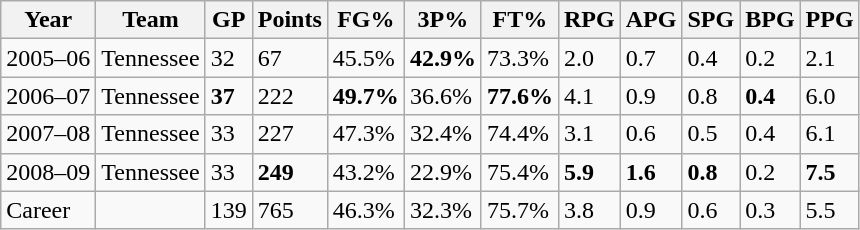<table class="wikitable">
<tr>
<th>Year</th>
<th>Team</th>
<th>GP</th>
<th>Points</th>
<th>FG%</th>
<th>3P%</th>
<th>FT%</th>
<th>RPG</th>
<th>APG</th>
<th>SPG</th>
<th>BPG</th>
<th>PPG</th>
</tr>
<tr>
<td>2005–06</td>
<td>Tennessee</td>
<td>32</td>
<td>67</td>
<td>45.5%</td>
<td><strong>42.9%</strong></td>
<td>73.3%</td>
<td>2.0</td>
<td>0.7</td>
<td>0.4</td>
<td>0.2</td>
<td>2.1</td>
</tr>
<tr>
<td>2006–07</td>
<td>Tennessee</td>
<td><strong>37</strong></td>
<td>222</td>
<td><strong>49.7%</strong></td>
<td>36.6%</td>
<td><strong>77.6%</strong></td>
<td>4.1</td>
<td>0.9</td>
<td>0.8</td>
<td><strong>0.4</strong></td>
<td>6.0</td>
</tr>
<tr>
<td>2007–08</td>
<td>Tennessee</td>
<td>33</td>
<td>227</td>
<td>47.3%</td>
<td>32.4%</td>
<td>74.4%</td>
<td>3.1</td>
<td>0.6</td>
<td>0.5</td>
<td>0.4</td>
<td>6.1</td>
</tr>
<tr>
<td>2008–09</td>
<td>Tennessee</td>
<td>33</td>
<td><strong>249</strong></td>
<td>43.2%</td>
<td>22.9%</td>
<td>75.4%</td>
<td><strong>5.9</strong></td>
<td><strong>1.6</strong></td>
<td><strong>0.8</strong></td>
<td>0.2</td>
<td><strong>7.5</strong></td>
</tr>
<tr>
<td>Career</td>
<td></td>
<td>139</td>
<td>765</td>
<td>46.3%</td>
<td>32.3%</td>
<td>75.7%</td>
<td>3.8</td>
<td>0.9</td>
<td>0.6</td>
<td>0.3</td>
<td>5.5</td>
</tr>
</table>
